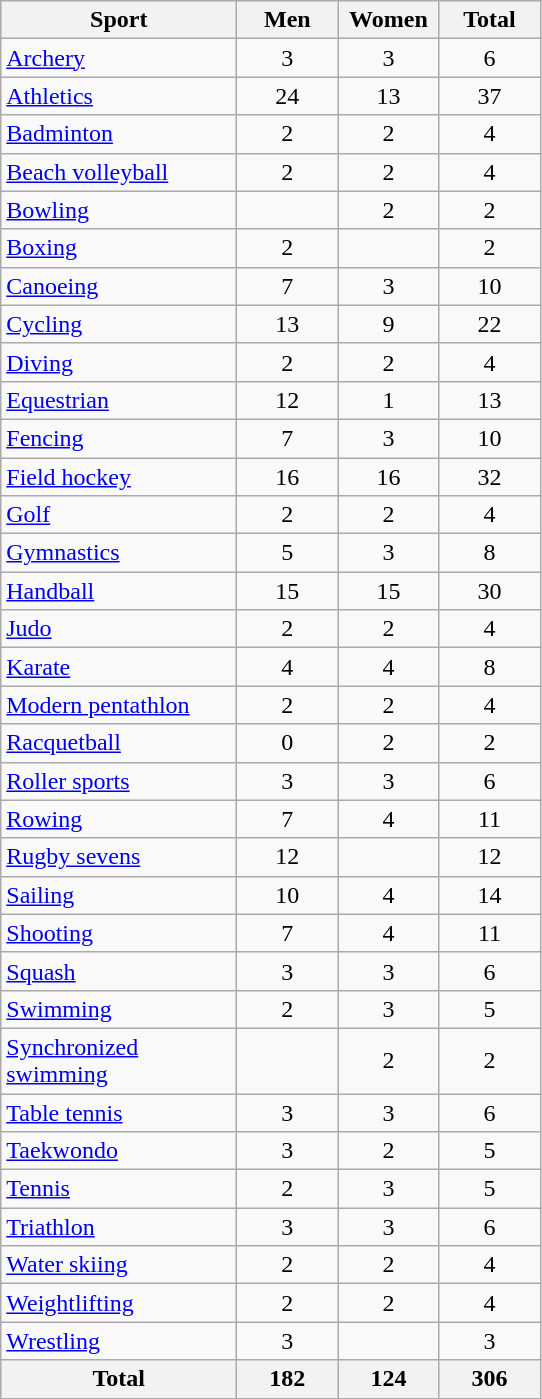<table class="wikitable sortable" style="text-align:center">
<tr>
<th width=150>Sport</th>
<th width=60>Men</th>
<th width=60>Women</th>
<th width=60>Total</th>
</tr>
<tr>
<td align=left><a href='#'>Archery</a></td>
<td>3</td>
<td>3</td>
<td>6</td>
</tr>
<tr>
<td align=left><a href='#'>Athletics</a></td>
<td>24</td>
<td>13</td>
<td>37</td>
</tr>
<tr>
<td align=left><a href='#'>Badminton</a></td>
<td>2</td>
<td>2</td>
<td>4</td>
</tr>
<tr>
<td align=left><a href='#'>Beach volleyball</a></td>
<td>2</td>
<td>2</td>
<td>4</td>
</tr>
<tr>
<td align=left><a href='#'>Bowling</a></td>
<td></td>
<td>2</td>
<td>2</td>
</tr>
<tr>
<td align=left><a href='#'>Boxing</a></td>
<td>2</td>
<td></td>
<td>2</td>
</tr>
<tr>
<td align=left><a href='#'>Canoeing</a></td>
<td>7</td>
<td>3</td>
<td>10</td>
</tr>
<tr>
<td align=left><a href='#'>Cycling</a></td>
<td>13</td>
<td>9</td>
<td>22</td>
</tr>
<tr>
<td align=left><a href='#'>Diving</a></td>
<td>2</td>
<td>2</td>
<td>4</td>
</tr>
<tr>
<td align=left><a href='#'>Equestrian</a></td>
<td>12</td>
<td>1</td>
<td>13</td>
</tr>
<tr>
<td align=left><a href='#'>Fencing</a></td>
<td>7</td>
<td>3</td>
<td>10</td>
</tr>
<tr>
<td align=left><a href='#'>Field hockey</a></td>
<td>16</td>
<td>16</td>
<td>32</td>
</tr>
<tr>
<td align=left><a href='#'>Golf</a></td>
<td>2</td>
<td>2</td>
<td>4</td>
</tr>
<tr>
<td align=left><a href='#'>Gymnastics</a></td>
<td>5</td>
<td>3</td>
<td>8</td>
</tr>
<tr>
<td align=left><a href='#'>Handball</a></td>
<td>15</td>
<td>15</td>
<td>30</td>
</tr>
<tr>
<td align=left><a href='#'>Judo</a></td>
<td>2</td>
<td>2</td>
<td>4</td>
</tr>
<tr>
<td align=left><a href='#'>Karate</a></td>
<td>4</td>
<td>4</td>
<td>8</td>
</tr>
<tr>
<td align=left><a href='#'>Modern pentathlon</a></td>
<td>2</td>
<td>2</td>
<td>4</td>
</tr>
<tr>
<td align=left><a href='#'>Racquetball</a></td>
<td>0</td>
<td>2</td>
<td>2</td>
</tr>
<tr>
<td align=left><a href='#'>Roller sports</a></td>
<td>3</td>
<td>3</td>
<td>6</td>
</tr>
<tr>
<td align=left><a href='#'>Rowing</a></td>
<td>7</td>
<td>4</td>
<td>11</td>
</tr>
<tr>
<td align=left><a href='#'>Rugby sevens</a></td>
<td>12</td>
<td></td>
<td>12</td>
</tr>
<tr>
<td align=left><a href='#'>Sailing</a></td>
<td>10</td>
<td>4</td>
<td>14</td>
</tr>
<tr>
<td align=left><a href='#'>Shooting</a></td>
<td>7</td>
<td>4</td>
<td>11</td>
</tr>
<tr>
<td align=left><a href='#'>Squash</a></td>
<td>3</td>
<td>3</td>
<td>6</td>
</tr>
<tr>
<td align=left><a href='#'>Swimming</a></td>
<td>2</td>
<td>3</td>
<td>5</td>
</tr>
<tr>
<td align=left><a href='#'>Synchronized swimming</a></td>
<td></td>
<td>2</td>
<td>2</td>
</tr>
<tr>
<td align=left><a href='#'>Table tennis</a></td>
<td>3</td>
<td>3</td>
<td>6</td>
</tr>
<tr>
<td align=left><a href='#'>Taekwondo</a></td>
<td>3</td>
<td>2</td>
<td>5</td>
</tr>
<tr>
<td align=left><a href='#'>Tennis</a></td>
<td>2</td>
<td>3</td>
<td>5</td>
</tr>
<tr>
<td align=left><a href='#'>Triathlon</a></td>
<td>3</td>
<td>3</td>
<td>6</td>
</tr>
<tr>
<td align=left><a href='#'>Water skiing</a></td>
<td>2</td>
<td>2</td>
<td>4</td>
</tr>
<tr>
<td align=left><a href='#'>Weightlifting</a></td>
<td>2</td>
<td>2</td>
<td>4</td>
</tr>
<tr>
<td align=left><a href='#'>Wrestling</a></td>
<td>3</td>
<td></td>
<td>3</td>
</tr>
<tr>
<th>Total</th>
<th>182</th>
<th>124</th>
<th>306</th>
</tr>
</table>
